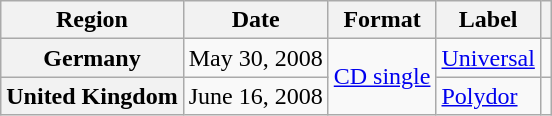<table class="wikitable plainrowheaders">
<tr>
<th scope="col">Region</th>
<th scope="col">Date</th>
<th scope="col">Format</th>
<th scope="col">Label</th>
<th scope="col"></th>
</tr>
<tr>
<th scope="row">Germany</th>
<td>May 30, 2008</td>
<td rowspan="2"><a href='#'>CD single</a></td>
<td><a href='#'>Universal</a></td>
<td></td>
</tr>
<tr>
<th scope="row">United Kingdom</th>
<td>June 16, 2008</td>
<td><a href='#'>Polydor</a></td>
<td></td>
</tr>
</table>
